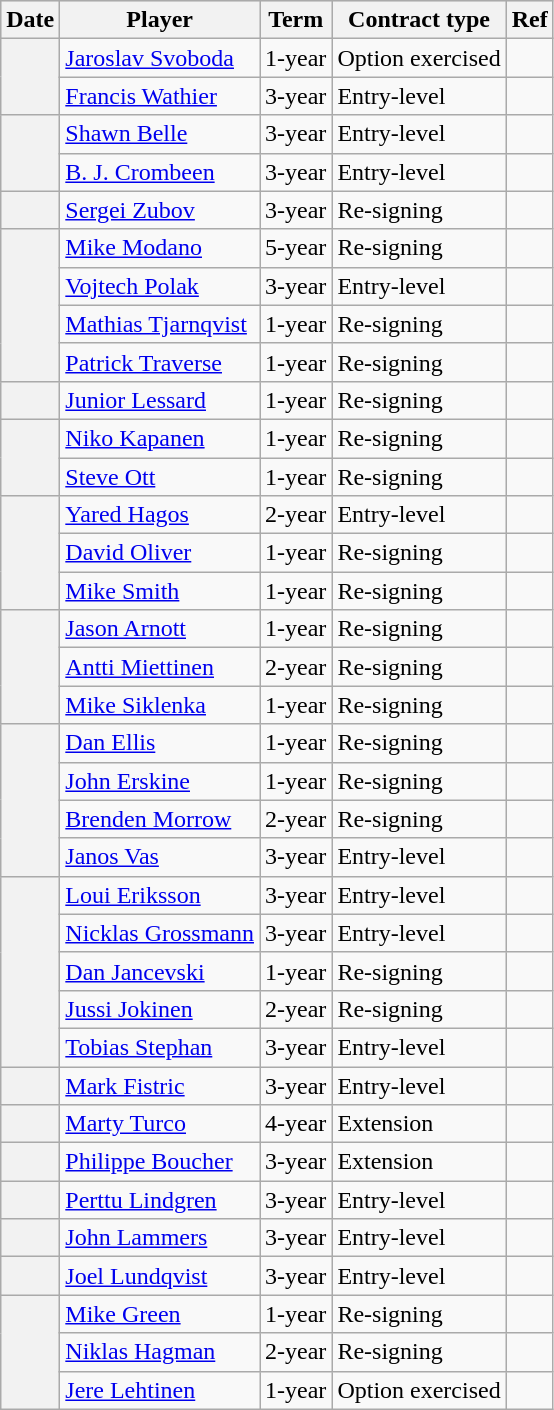<table class="wikitable plainrowheaders">
<tr style="background:#ddd; text-align:center;">
<th>Date</th>
<th>Player</th>
<th>Term</th>
<th>Contract type</th>
<th>Ref</th>
</tr>
<tr>
<th scope="row" rowspan=2></th>
<td><a href='#'>Jaroslav Svoboda</a></td>
<td>1-year</td>
<td>Option exercised</td>
<td></td>
</tr>
<tr>
<td><a href='#'>Francis Wathier</a></td>
<td>3-year</td>
<td>Entry-level</td>
<td></td>
</tr>
<tr>
<th scope="row" rowspan=2></th>
<td><a href='#'>Shawn Belle</a></td>
<td>3-year</td>
<td>Entry-level</td>
<td></td>
</tr>
<tr>
<td><a href='#'>B. J. Crombeen</a></td>
<td>3-year</td>
<td>Entry-level</td>
<td></td>
</tr>
<tr>
<th scope="row"></th>
<td><a href='#'>Sergei Zubov</a></td>
<td>3-year</td>
<td>Re-signing</td>
<td></td>
</tr>
<tr>
<th scope="row" rowspan=4></th>
<td><a href='#'>Mike Modano</a></td>
<td>5-year</td>
<td>Re-signing</td>
<td></td>
</tr>
<tr>
<td><a href='#'>Vojtech Polak</a></td>
<td>3-year</td>
<td>Entry-level</td>
<td></td>
</tr>
<tr>
<td><a href='#'>Mathias Tjarnqvist</a></td>
<td>1-year</td>
<td>Re-signing</td>
<td></td>
</tr>
<tr>
<td><a href='#'>Patrick Traverse</a></td>
<td>1-year</td>
<td>Re-signing</td>
<td></td>
</tr>
<tr>
<th scope="row"></th>
<td><a href='#'>Junior Lessard</a></td>
<td>1-year</td>
<td>Re-signing</td>
<td></td>
</tr>
<tr>
<th scope="row" rowspan=2></th>
<td><a href='#'>Niko Kapanen</a></td>
<td>1-year</td>
<td>Re-signing</td>
<td></td>
</tr>
<tr>
<td><a href='#'>Steve Ott</a></td>
<td>1-year</td>
<td>Re-signing</td>
<td></td>
</tr>
<tr>
<th scope="row" rowspan=3></th>
<td><a href='#'>Yared Hagos</a></td>
<td>2-year</td>
<td>Entry-level</td>
<td></td>
</tr>
<tr>
<td><a href='#'>David Oliver</a></td>
<td>1-year</td>
<td>Re-signing</td>
<td></td>
</tr>
<tr>
<td><a href='#'>Mike Smith</a></td>
<td>1-year</td>
<td>Re-signing</td>
<td></td>
</tr>
<tr>
<th scope="row" rowspan=3></th>
<td><a href='#'>Jason Arnott</a></td>
<td>1-year</td>
<td>Re-signing</td>
<td></td>
</tr>
<tr>
<td><a href='#'>Antti Miettinen</a></td>
<td>2-year</td>
<td>Re-signing</td>
<td></td>
</tr>
<tr>
<td><a href='#'>Mike Siklenka</a></td>
<td>1-year</td>
<td>Re-signing</td>
<td></td>
</tr>
<tr>
<th scope="row" rowspan=4></th>
<td><a href='#'>Dan Ellis</a></td>
<td>1-year</td>
<td>Re-signing</td>
<td></td>
</tr>
<tr>
<td><a href='#'>John Erskine</a></td>
<td>1-year</td>
<td>Re-signing</td>
<td></td>
</tr>
<tr>
<td><a href='#'>Brenden Morrow</a></td>
<td>2-year</td>
<td>Re-signing</td>
<td></td>
</tr>
<tr>
<td><a href='#'>Janos Vas</a></td>
<td>3-year</td>
<td>Entry-level</td>
<td></td>
</tr>
<tr>
<th scope="row" rowspan=5></th>
<td><a href='#'>Loui Eriksson</a></td>
<td>3-year</td>
<td>Entry-level</td>
<td></td>
</tr>
<tr>
<td><a href='#'>Nicklas Grossmann</a></td>
<td>3-year</td>
<td>Entry-level</td>
<td></td>
</tr>
<tr>
<td><a href='#'>Dan Jancevski</a></td>
<td>1-year</td>
<td>Re-signing</td>
<td></td>
</tr>
<tr>
<td><a href='#'>Jussi Jokinen</a></td>
<td>2-year</td>
<td>Re-signing</td>
<td></td>
</tr>
<tr>
<td><a href='#'>Tobias Stephan</a></td>
<td>3-year</td>
<td>Entry-level</td>
<td></td>
</tr>
<tr>
<th scope="row"></th>
<td><a href='#'>Mark Fistric</a></td>
<td>3-year</td>
<td>Entry-level</td>
<td></td>
</tr>
<tr>
<th scope="row"></th>
<td><a href='#'>Marty Turco</a></td>
<td>4-year</td>
<td>Extension</td>
<td></td>
</tr>
<tr>
<th scope="row"></th>
<td><a href='#'>Philippe Boucher</a></td>
<td>3-year</td>
<td>Extension</td>
<td></td>
</tr>
<tr>
<th scope="row"></th>
<td><a href='#'>Perttu Lindgren</a></td>
<td>3-year</td>
<td>Entry-level</td>
<td></td>
</tr>
<tr>
<th scope="row"></th>
<td><a href='#'>John Lammers</a></td>
<td>3-year</td>
<td>Entry-level</td>
<td></td>
</tr>
<tr>
<th scope="row"></th>
<td><a href='#'>Joel Lundqvist</a></td>
<td>3-year</td>
<td>Entry-level</td>
<td></td>
</tr>
<tr>
<th scope="row" rowspan=3></th>
<td><a href='#'>Mike Green</a></td>
<td>1-year</td>
<td>Re-signing</td>
<td></td>
</tr>
<tr>
<td><a href='#'>Niklas Hagman</a></td>
<td>2-year</td>
<td>Re-signing</td>
<td></td>
</tr>
<tr>
<td><a href='#'>Jere Lehtinen</a></td>
<td>1-year</td>
<td>Option exercised</td>
<td></td>
</tr>
</table>
